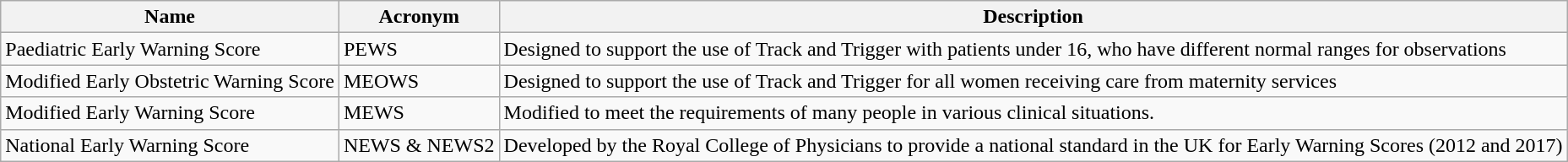<table class="wikitable">
<tr>
<th>Name</th>
<th>Acronym</th>
<th>Description</th>
</tr>
<tr>
<td>Paediatric Early Warning Score</td>
<td>PEWS</td>
<td>Designed to support the use of Track and Trigger with patients under 16, who have different normal ranges for observations</td>
</tr>
<tr>
<td>Modified Early Obstetric Warning Score</td>
<td>MEOWS</td>
<td>Designed to support the use of Track and Trigger for all women receiving care from maternity services</td>
</tr>
<tr>
<td>Modified Early Warning Score</td>
<td>MEWS</td>
<td>Modified to meet the requirements of many people in various clinical situations.</td>
</tr>
<tr>
<td>National Early Warning Score</td>
<td>NEWS & NEWS2</td>
<td>Developed by the Royal College of Physicians to provide a national standard in the UK for Early Warning Scores (2012 and 2017)</td>
</tr>
</table>
